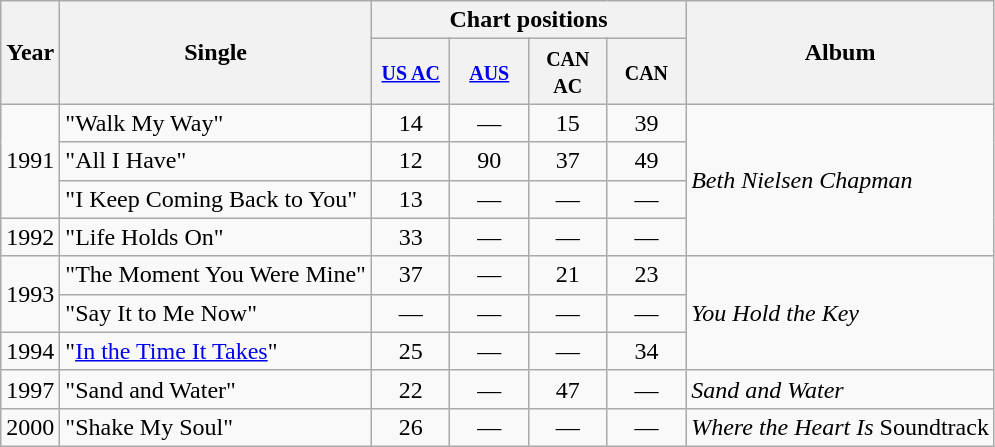<table class="wikitable">
<tr>
<th rowspan="2">Year</th>
<th rowspan="2">Single</th>
<th colspan="4">Chart positions</th>
<th rowspan="2">Album</th>
</tr>
<tr>
<th width="45"><small><a href='#'>US AC</a></small></th>
<th width="45"><small><a href='#'>AUS</a></small><br></th>
<th width="45"><small>CAN AC</small></th>
<th width="45"><small>CAN</small></th>
</tr>
<tr>
<td rowspan="3">1991</td>
<td>"Walk My Way"</td>
<td align="center">14</td>
<td align="center">—</td>
<td align="center">15</td>
<td align="center">39</td>
<td rowspan="4"><em>Beth Nielsen Chapman</em></td>
</tr>
<tr>
<td>"All I Have"</td>
<td align="center">12</td>
<td align="center">90</td>
<td align="center">37</td>
<td align="center">49</td>
</tr>
<tr>
<td>"I Keep Coming Back to You"</td>
<td align="center">13</td>
<td align="center">—</td>
<td align="center">—</td>
<td align="center">—</td>
</tr>
<tr>
<td>1992</td>
<td>"Life Holds On"</td>
<td align="center">33</td>
<td align="center">—</td>
<td align="center">—</td>
<td align="center">—</td>
</tr>
<tr>
<td rowspan="2">1993</td>
<td>"The Moment You Were Mine"</td>
<td align="center">37</td>
<td align="center">—</td>
<td align="center">21</td>
<td align="center">23</td>
<td rowspan="3"><em>You Hold the Key</em></td>
</tr>
<tr>
<td>"Say It to Me Now"</td>
<td align="center">—</td>
<td align="center">—</td>
<td align="center">—</td>
<td align="center">—</td>
</tr>
<tr>
<td>1994</td>
<td>"<a href='#'>In the Time It Takes</a>"</td>
<td align="center">25</td>
<td align="center">—</td>
<td align="center">—</td>
<td align="center">34</td>
</tr>
<tr>
<td>1997</td>
<td>"Sand and Water"</td>
<td align="center">22</td>
<td align="center">—</td>
<td align="center">47</td>
<td align="center">—</td>
<td><em>Sand and Water</em></td>
</tr>
<tr>
<td>2000</td>
<td>"Shake My Soul"</td>
<td align="center">26</td>
<td align="center">—</td>
<td align="center">—</td>
<td align="center">—</td>
<td><em>Where the Heart Is</em> Soundtrack</td>
</tr>
</table>
